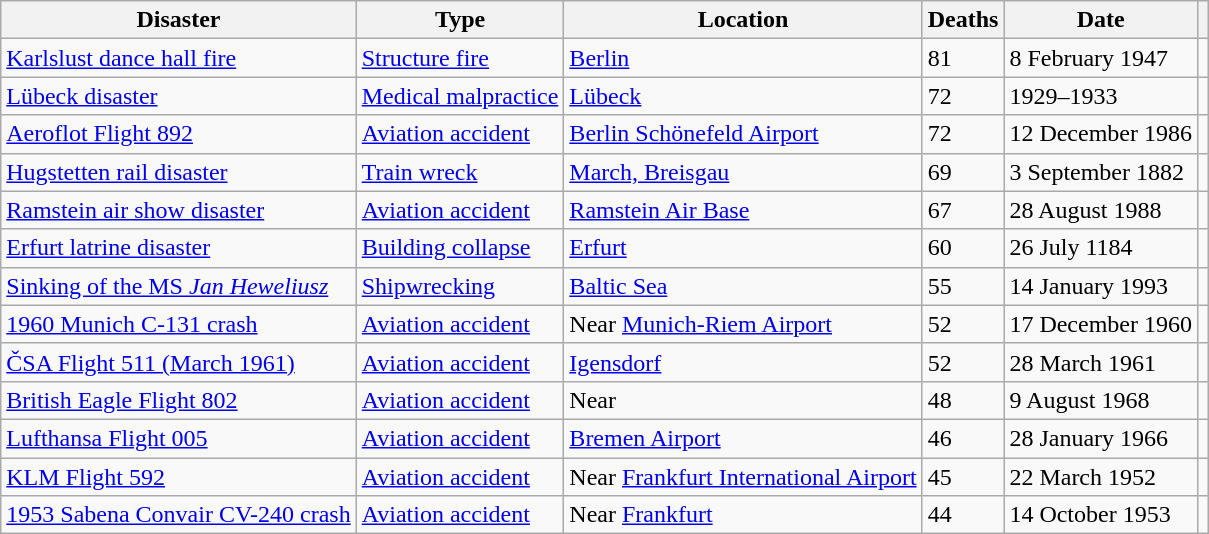<table class="wikitable sortable sotable">
<tr>
<th>Disaster</th>
<th>Type</th>
<th>Location</th>
<th>Deaths</th>
<th>Date</th>
<th></th>
</tr>
<tr>
<td><a href='#'>Karlslust dance hall fire</a></td>
<td><a href='#'>Structure fire</a></td>
<td><a href='#'>Berlin</a></td>
<td>81</td>
<td>8 February 1947</td>
<td></td>
</tr>
<tr>
<td><a href='#'>Lübeck disaster</a></td>
<td><a href='#'>Medical malpractice</a></td>
<td><a href='#'>Lübeck</a></td>
<td>72</td>
<td>1929–1933</td>
<td></td>
</tr>
<tr>
<td><a href='#'>Aeroflot Flight 892</a></td>
<td><a href='#'>Aviation accident</a></td>
<td><a href='#'>Berlin Schönefeld Airport</a></td>
<td>72</td>
<td>12 December 1986</td>
<td></td>
</tr>
<tr>
<td><a href='#'>Hugstetten rail disaster</a></td>
<td><a href='#'>Train wreck</a></td>
<td><a href='#'>March, Breisgau</a></td>
<td>69</td>
<td>3 September 1882</td>
<td></td>
</tr>
<tr>
<td><a href='#'>Ramstein air show disaster</a></td>
<td><a href='#'>Aviation accident</a></td>
<td><a href='#'>Ramstein Air Base</a></td>
<td>67</td>
<td>28 August 1988</td>
<td></td>
</tr>
<tr>
<td><a href='#'>Erfurt latrine disaster</a></td>
<td><a href='#'>Building collapse</a></td>
<td><a href='#'>Erfurt</a></td>
<td>60</td>
<td>26 July 1184</td>
<td></td>
</tr>
<tr>
<td><a href='#'>Sinking of the MS <em>Jan Heweliusz</em></a></td>
<td><a href='#'>Shipwrecking</a></td>
<td><a href='#'>Baltic Sea</a></td>
<td>55</td>
<td>14 January 1993</td>
<td></td>
</tr>
<tr>
<td><a href='#'>1960 Munich C-131 crash</a></td>
<td><a href='#'>Aviation accident</a></td>
<td>Near <a href='#'>Munich-Riem Airport</a></td>
<td>52</td>
<td>17 December 1960</td>
<td></td>
</tr>
<tr>
<td><a href='#'>ČSA Flight 511 (March 1961)</a></td>
<td><a href='#'>Aviation accident</a></td>
<td><a href='#'>Igensdorf</a></td>
<td>52</td>
<td>28 March 1961</td>
<td></td>
</tr>
<tr>
<td><a href='#'>British Eagle Flight 802</a></td>
<td><a href='#'>Aviation accident</a></td>
<td>Near </td>
<td>48</td>
<td>9 August 1968</td>
<td></td>
</tr>
<tr>
<td><a href='#'>Lufthansa Flight 005</a></td>
<td><a href='#'>Aviation accident</a></td>
<td><a href='#'>Bremen Airport</a></td>
<td>46</td>
<td>28 January 1966</td>
<td></td>
</tr>
<tr>
<td><a href='#'>KLM Flight 592</a></td>
<td><a href='#'>Aviation accident</a></td>
<td>Near <a href='#'>Frankfurt International Airport</a></td>
<td>45</td>
<td>22 March 1952</td>
<td></td>
</tr>
<tr>
<td><a href='#'>1953 Sabena Convair CV-240 crash</a></td>
<td><a href='#'>Aviation accident</a></td>
<td>Near <a href='#'>Frankfurt</a></td>
<td>44</td>
<td>14 October 1953</td>
<td></td>
</tr>
</table>
